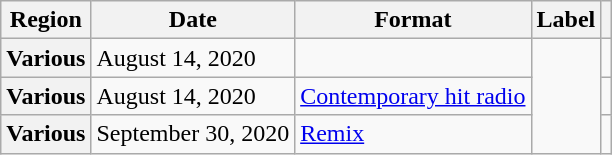<table class="wikitable plainrowheaders">
<tr>
<th scope="col">Region</th>
<th scope="col">Date</th>
<th scope="col">Format</th>
<th scope="col">Label</th>
<th scope="col"></th>
</tr>
<tr>
<th scope="row">Various</th>
<td>August 14, 2020</td>
<td></td>
<td rowspan="4"></td>
<td></td>
</tr>
<tr>
<th>Various</th>
<td>August 14, 2020</td>
<td><a href='#'>Contemporary hit radio</a></td>
<td></td>
</tr>
<tr>
<th scope="row">Various</th>
<td>September 30, 2020</td>
<td><a href='#'>Remix</a></td>
<td></td>
</tr>
</table>
